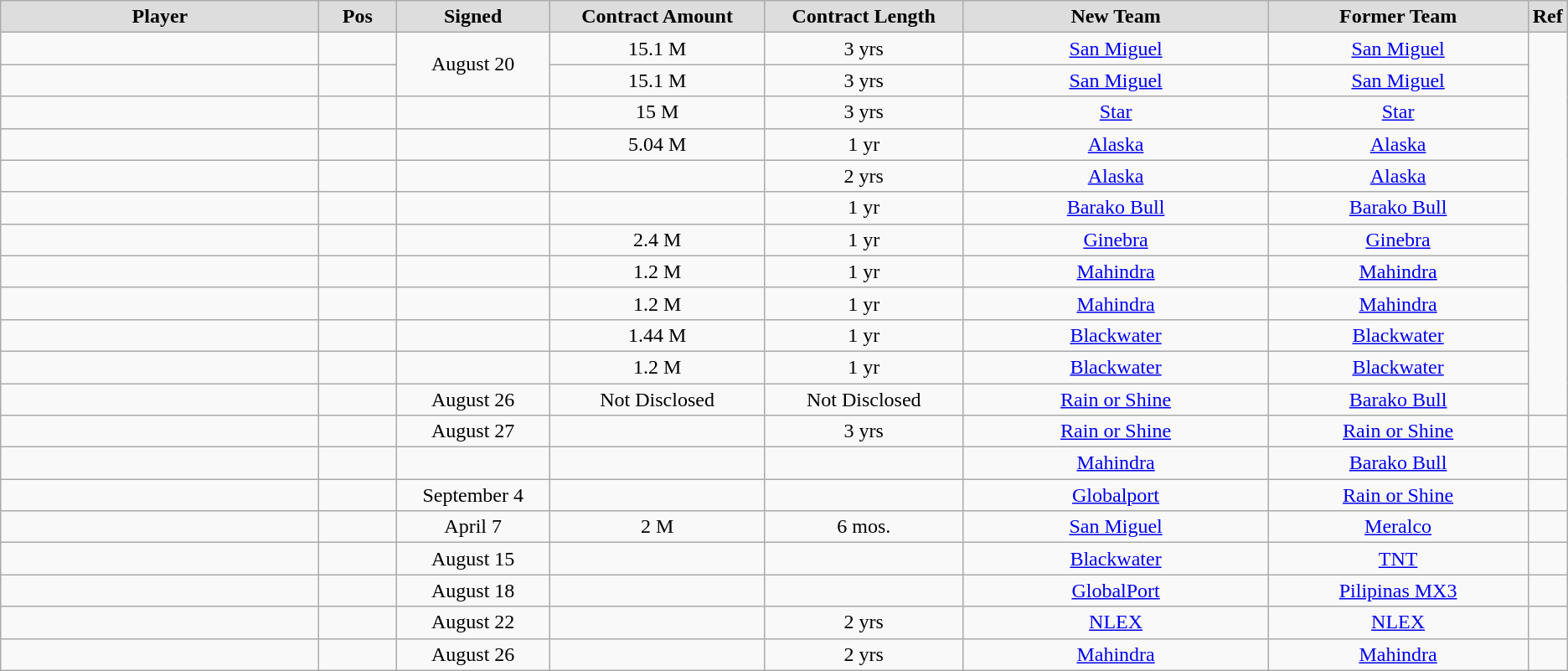<table class="wikitable sortable sortable">
<tr>
<th style="background:#dddddd;" width="21%">Player</th>
<th style="background:#dddddd;" width="5%">Pos</th>
<th style="background:#dddddd;" width="10%">Signed</th>
<th style="background:#dddddd;" width="14%">Contract Amount</th>
<th style="background:#dddddd;" width="13%">Contract Length</th>
<th style="background:#dddddd;" width="20%">New Team</th>
<th style="background:#dddddd;" width="22%">Former Team</th>
<th style="background:#dddddd;" width="5%">Ref</th>
</tr>
<tr>
<td> </td>
<td></td>
<td rowspan=2; align=center>August 20</td>
<td align=center>15.1 M</td>
<td align=center>3 yrs</td>
<td align=center><a href='#'>San Miguel</a></td>
<td align=center><a href='#'>San Miguel</a></td>
<td rowspan=12; align=center></td>
</tr>
<tr>
<td> </td>
<td></td>
<td align=center>15.1 M</td>
<td align=center>3 yrs</td>
<td align=center><a href='#'>San Miguel</a></td>
<td align=center><a href='#'>San Miguel</a></td>
</tr>
<tr>
<td> </td>
<td></td>
<td align=center></td>
<td align=center>15 M</td>
<td align=center>3 yrs</td>
<td align=center><a href='#'>Star</a></td>
<td align=center><a href='#'>Star</a></td>
</tr>
<tr>
<td> </td>
<td></td>
<td align=center></td>
<td align=center>5.04 M</td>
<td align=center>1 yr</td>
<td align=center><a href='#'>Alaska</a></td>
<td align=center><a href='#'>Alaska</a></td>
</tr>
<tr>
<td> </td>
<td></td>
<td align=center></td>
<td align=center></td>
<td align=center>2 yrs</td>
<td align=center><a href='#'>Alaska</a></td>
<td align=center><a href='#'>Alaska</a></td>
</tr>
<tr>
<td> </td>
<td></td>
<td align=center></td>
<td align=center></td>
<td align=center>1 yr</td>
<td align=center><a href='#'>Barako Bull</a></td>
<td align=center><a href='#'>Barako Bull</a></td>
</tr>
<tr>
<td> </td>
<td></td>
<td align=center></td>
<td align=center>2.4 M</td>
<td align=center>1 yr</td>
<td align=center><a href='#'>Ginebra</a></td>
<td align=center><a href='#'>Ginebra</a></td>
</tr>
<tr>
<td> </td>
<td></td>
<td align=center></td>
<td align=center>1.2 M</td>
<td align=center>1 yr</td>
<td align=center><a href='#'>Mahindra</a></td>
<td align=center><a href='#'>Mahindra</a></td>
</tr>
<tr>
<td> </td>
<td></td>
<td align=center></td>
<td align=center>1.2 M</td>
<td align=center>1 yr</td>
<td align=center><a href='#'>Mahindra</a></td>
<td align=center><a href='#'>Mahindra</a></td>
</tr>
<tr>
<td> </td>
<td></td>
<td align=center></td>
<td align=center>1.44 M</td>
<td align=center>1 yr</td>
<td align=center><a href='#'>Blackwater</a></td>
<td align=center><a href='#'>Blackwater</a></td>
</tr>
<tr>
<td> </td>
<td></td>
<td align=center></td>
<td align=center>1.2 M</td>
<td align=center>1 yr</td>
<td align=center><a href='#'>Blackwater</a></td>
<td align=center><a href='#'>Blackwater</a></td>
</tr>
<tr>
<td> </td>
<td></td>
<td align=center>August 26</td>
<td align=center>Not Disclosed</td>
<td align=center>Not Disclosed</td>
<td align=center><a href='#'>Rain or Shine</a></td>
<td align=center><a href='#'>Barako Bull</a></td>
</tr>
<tr>
<td> </td>
<td></td>
<td align=center>August 27</td>
<td align=center></td>
<td align=center>3 yrs</td>
<td align=center><a href='#'>Rain or Shine</a></td>
<td align=center><a href='#'>Rain or Shine</a></td>
<td></td>
</tr>
<tr>
<td> </td>
<td></td>
<td align=center></td>
<td align=center></td>
<td align=center></td>
<td align=center><a href='#'>Mahindra</a></td>
<td align=center><a href='#'>Barako Bull</a></td>
<td></td>
</tr>
<tr>
<td> </td>
<td></td>
<td align=center>September 4</td>
<td align=center></td>
<td align=center></td>
<td align=center><a href='#'>Globalport</a></td>
<td align=center><a href='#'>Rain or Shine</a></td>
<td rowspan=1; align=center></td>
</tr>
<tr>
<td> </td>
<td></td>
<td align=center>April 7</td>
<td align=center>2 M</td>
<td align=center>6 mos.</td>
<td align=center><a href='#'>San Miguel</a></td>
<td align=center><a href='#'>Meralco</a></td>
<td align=center></td>
</tr>
<tr>
<td> </td>
<td></td>
<td align=center>August 15</td>
<td align=center></td>
<td align=center></td>
<td align=center><a href='#'>Blackwater</a></td>
<td align=center><a href='#'>TNT</a></td>
<td align=center></td>
</tr>
<tr>
<td> </td>
<td></td>
<td align=center>August 18</td>
<td align=center></td>
<td align=center></td>
<td align=center><a href='#'>GlobalPort</a></td>
<td align=center><a href='#'>Pilipinas MX3</a></td>
<td align=center></td>
</tr>
<tr>
<td> </td>
<td></td>
<td align=center>August 22</td>
<td align=center></td>
<td align=center>2 yrs</td>
<td align=center><a href='#'>NLEX</a></td>
<td align=center><a href='#'>NLEX</a></td>
<td align=center></td>
</tr>
<tr>
<td> </td>
<td></td>
<td align=center>August 26</td>
<td align=center></td>
<td align=center>2 yrs</td>
<td align=center><a href='#'>Mahindra</a></td>
<td align=center><a href='#'>Mahindra</a></td>
<td align=center></td>
</tr>
</table>
